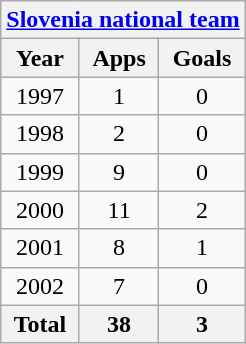<table class="wikitable" style="text-align:center">
<tr>
<th colspan=3><a href='#'>Slovenia national team</a></th>
</tr>
<tr>
<th>Year</th>
<th>Apps</th>
<th>Goals</th>
</tr>
<tr>
<td>1997</td>
<td>1</td>
<td>0</td>
</tr>
<tr>
<td>1998</td>
<td>2</td>
<td>0</td>
</tr>
<tr>
<td>1999</td>
<td>9</td>
<td>0</td>
</tr>
<tr>
<td>2000</td>
<td>11</td>
<td>2</td>
</tr>
<tr>
<td>2001</td>
<td>8</td>
<td>1</td>
</tr>
<tr>
<td>2002</td>
<td>7</td>
<td>0</td>
</tr>
<tr>
<th>Total</th>
<th>38</th>
<th>3</th>
</tr>
</table>
